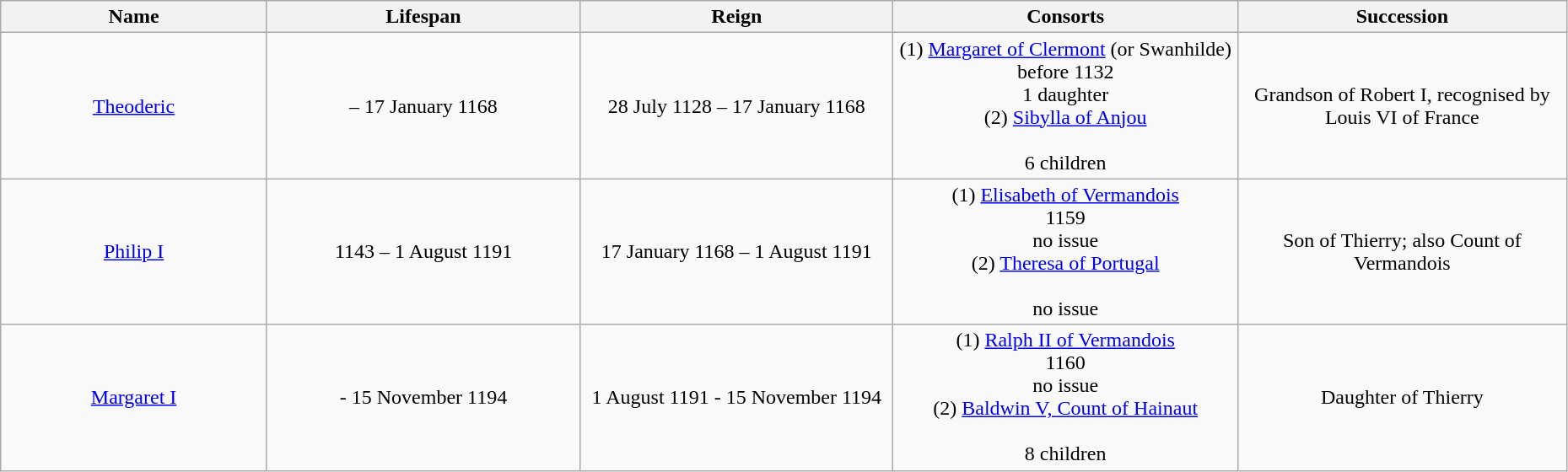<table width=98% class="wikitable" style="text-align:center;">
<tr>
<th width="17%">Name</th>
<th width="20%">Lifespan</th>
<th width="20%">Reign</th>
<th width="22%">Consorts</th>
<th width="28%">Succession</th>
</tr>
<tr>
<td><a href='#'>Theoderic</a></td>
<td> – 17 January 1168</td>
<td>28 July 1128 – 17 January 1168</td>
<td>(1) <a href='#'>Margaret of Clermont</a> (or Swanhilde)<br>before 1132<br>1 daughter<br>(2) <a href='#'>Sibylla of Anjou</a><br><br>6 children</td>
<td>Grandson of Robert I, recognised by Louis VI of France</td>
</tr>
<tr>
<td><a href='#'>Philip I</a></td>
<td>1143 – 1 August 1191</td>
<td>17 January 1168 – 1 August 1191</td>
<td>(1) <a href='#'>Elisabeth of Vermandois</a><br>1159<br>no issue<br>(2) <a href='#'>Theresa of Portugal</a><br><br>no issue</td>
<td>Son of Thierry; also Count of Vermandois</td>
</tr>
<tr>
<td><a href='#'>Margaret I</a></td>
<td> - 15 November 1194</td>
<td>1 August 1191 - 15 November 1194</td>
<td>(1) <a href='#'>Ralph II of Vermandois</a><br>1160<br>no issue<br>(2) <a href='#'>Baldwin V, Count of Hainaut</a><br><br>8 children</td>
<td>Daughter of Thierry</td>
</tr>
</table>
